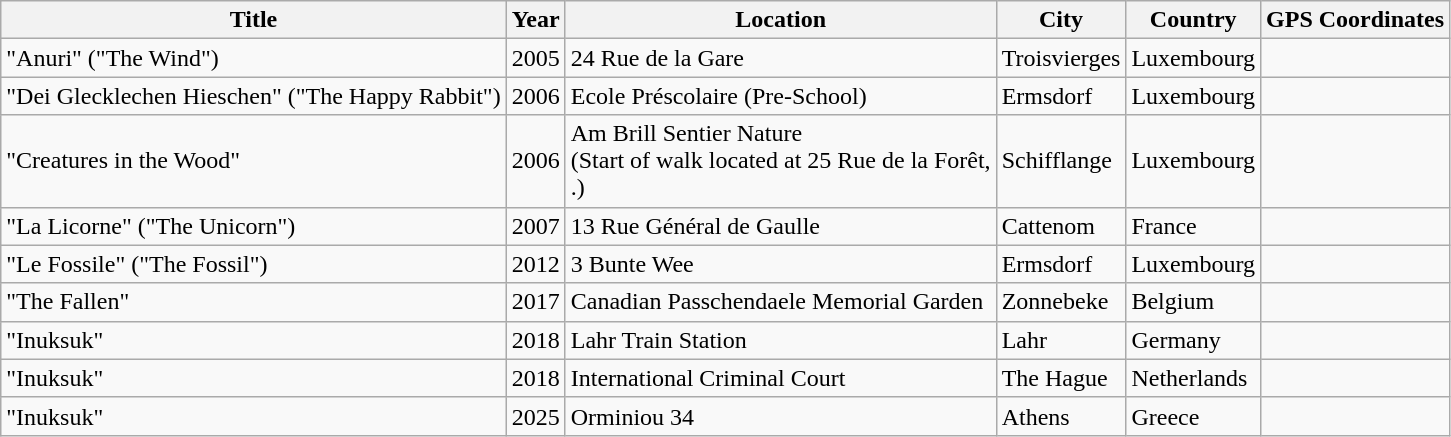<table class="wikitable">
<tr>
<th>Title</th>
<th>Year</th>
<th>Location</th>
<th>City</th>
<th>Country</th>
<th>GPS Coordinates</th>
</tr>
<tr>
<td>"Anuri" ("The Wind")</td>
<td>2005</td>
<td>24 Rue de la Gare</td>
<td>Troisvierges</td>
<td>Luxembourg</td>
<td></td>
</tr>
<tr>
<td>"Dei Glecklechen Hieschen" ("The Happy Rabbit")</td>
<td>2006</td>
<td>Ecole Préscolaire (Pre-School)</td>
<td>Ermsdorf</td>
<td>Luxembourg</td>
<td></td>
</tr>
<tr>
<td>"Creatures in the Wood"</td>
<td>2006</td>
<td>Am Brill Sentier Nature<br>(Start of walk located at 25 Rue de la Forêt,<br>.)</td>
<td>Schifflange</td>
<td>Luxembourg</td>
<td></td>
</tr>
<tr>
<td>"La Licorne" ("The Unicorn")</td>
<td>2007</td>
<td>13 Rue Général de Gaulle</td>
<td>Cattenom</td>
<td>France</td>
<td></td>
</tr>
<tr>
<td>"Le Fossile" ("The Fossil")</td>
<td>2012</td>
<td>3 Bunte Wee</td>
<td>Ermsdorf</td>
<td>Luxembourg</td>
<td></td>
</tr>
<tr>
<td>"The Fallen"</td>
<td>2017</td>
<td>Canadian Passchendaele Memorial Garden</td>
<td>Zonnebeke</td>
<td>Belgium</td>
<td></td>
</tr>
<tr>
<td>"Inuksuk"</td>
<td>2018</td>
<td>Lahr Train Station</td>
<td>Lahr</td>
<td>Germany</td>
<td></td>
</tr>
<tr>
<td>"Inuksuk"</td>
<td>2018</td>
<td>International Criminal Court</td>
<td>The Hague</td>
<td>Netherlands</td>
<td></td>
</tr>
<tr>
<td>"Inuksuk"</td>
<td>2025</td>
<td>Orminiou 34</td>
<td>Athens</td>
<td>Greece</td>
<td></td>
</tr>
</table>
